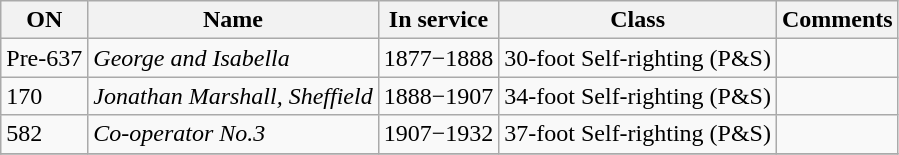<table class="wikitable">
<tr>
<th>ON</th>
<th>Name</th>
<th>In service</th>
<th>Class</th>
<th>Comments</th>
</tr>
<tr>
<td>Pre-637</td>
<td><em>George and Isabella</em></td>
<td>1877−1888</td>
<td>30-foot Self-righting (P&S)</td>
<td></td>
</tr>
<tr>
<td>170</td>
<td><em>Jonathan Marshall, Sheffield</em></td>
<td>1888−1907</td>
<td>34-foot Self-righting (P&S)</td>
<td></td>
</tr>
<tr>
<td>582</td>
<td><em>Co-operator No.3</em></td>
<td>1907−1932</td>
<td>37-foot Self-righting (P&S)</td>
<td></td>
</tr>
<tr>
</tr>
</table>
